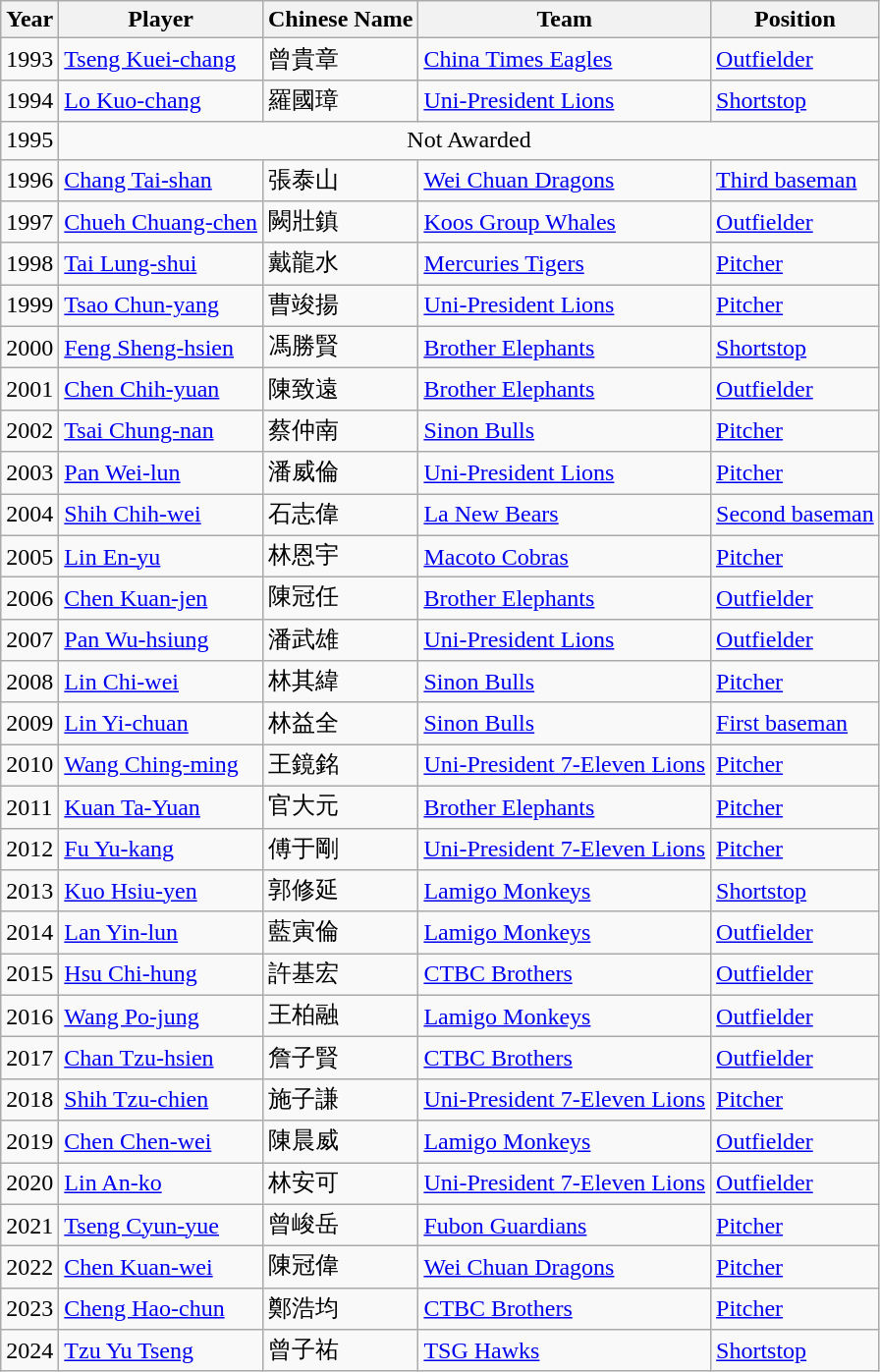<table class="wikitable">
<tr>
<th>Year</th>
<th>Player</th>
<th>Chinese Name</th>
<th>Team</th>
<th>Position</th>
</tr>
<tr>
<td>1993</td>
<td> <a href='#'>Tseng Kuei-chang</a></td>
<td>曾貴章</td>
<td><a href='#'>China Times Eagles</a></td>
<td><a href='#'>Outfielder</a></td>
</tr>
<tr>
<td>1994</td>
<td> <a href='#'>Lo Kuo-chang</a></td>
<td>羅國璋</td>
<td><a href='#'>Uni-President Lions</a></td>
<td><a href='#'>Shortstop</a></td>
</tr>
<tr>
<td>1995</td>
<td colspan="4" align="center">Not Awarded</td>
</tr>
<tr>
<td>1996</td>
<td> <a href='#'>Chang Tai-shan</a></td>
<td>張泰山</td>
<td><a href='#'>Wei Chuan Dragons</a></td>
<td><a href='#'>Third baseman</a></td>
</tr>
<tr>
<td>1997</td>
<td> <a href='#'>Chueh Chuang-chen</a></td>
<td>闕壯鎮</td>
<td><a href='#'>Koos Group Whales</a></td>
<td><a href='#'>Outfielder</a></td>
</tr>
<tr>
<td>1998</td>
<td> <a href='#'>Tai Lung-shui</a></td>
<td>戴龍水</td>
<td><a href='#'>Mercuries Tigers</a></td>
<td><a href='#'>Pitcher</a></td>
</tr>
<tr>
<td>1999</td>
<td> <a href='#'>Tsao Chun-yang</a></td>
<td>曹竣揚</td>
<td><a href='#'>Uni-President Lions</a></td>
<td><a href='#'>Pitcher</a></td>
</tr>
<tr>
<td>2000</td>
<td> <a href='#'>Feng Sheng-hsien</a></td>
<td>馮勝賢</td>
<td><a href='#'>Brother Elephants</a></td>
<td><a href='#'>Shortstop</a></td>
</tr>
<tr>
<td>2001</td>
<td> <a href='#'>Chen Chih-yuan</a></td>
<td>陳致遠</td>
<td><a href='#'>Brother Elephants</a></td>
<td><a href='#'>Outfielder</a></td>
</tr>
<tr>
<td>2002</td>
<td> <a href='#'>Tsai Chung-nan</a></td>
<td>蔡仲南</td>
<td><a href='#'>Sinon Bulls</a></td>
<td><a href='#'>Pitcher</a></td>
</tr>
<tr>
<td>2003</td>
<td> <a href='#'>Pan Wei-lun</a></td>
<td>潘威倫</td>
<td><a href='#'>Uni-President Lions</a></td>
<td><a href='#'>Pitcher</a></td>
</tr>
<tr>
<td>2004</td>
<td> <a href='#'>Shih Chih-wei</a></td>
<td>石志偉</td>
<td><a href='#'>La New Bears</a></td>
<td><a href='#'>Second baseman</a></td>
</tr>
<tr>
<td>2005</td>
<td> <a href='#'>Lin En-yu</a></td>
<td>林恩宇</td>
<td><a href='#'>Macoto Cobras</a></td>
<td><a href='#'>Pitcher</a></td>
</tr>
<tr>
<td>2006</td>
<td> <a href='#'>Chen Kuan-jen</a></td>
<td>陳冠任</td>
<td><a href='#'>Brother Elephants</a></td>
<td><a href='#'>Outfielder</a></td>
</tr>
<tr>
<td>2007</td>
<td> <a href='#'>Pan Wu-hsiung</a></td>
<td>潘武雄</td>
<td><a href='#'>Uni-President Lions</a></td>
<td><a href='#'>Outfielder</a></td>
</tr>
<tr>
<td>2008</td>
<td> <a href='#'>Lin Chi-wei</a></td>
<td>林其緯</td>
<td><a href='#'>Sinon Bulls</a></td>
<td><a href='#'>Pitcher</a></td>
</tr>
<tr>
<td>2009</td>
<td> <a href='#'>Lin Yi-chuan</a></td>
<td>林益全</td>
<td><a href='#'>Sinon Bulls</a></td>
<td><a href='#'>First baseman</a></td>
</tr>
<tr>
<td>2010</td>
<td> <a href='#'>Wang Ching-ming</a></td>
<td>王鏡銘</td>
<td><a href='#'>Uni-President 7-Eleven Lions</a></td>
<td><a href='#'>Pitcher</a></td>
</tr>
<tr>
<td>2011</td>
<td> <a href='#'>Kuan Ta-Yuan</a></td>
<td>官大元</td>
<td><a href='#'>Brother Elephants</a></td>
<td><a href='#'>Pitcher</a></td>
</tr>
<tr>
<td>2012</td>
<td> <a href='#'>Fu Yu-kang</a></td>
<td>傅于剛</td>
<td><a href='#'>Uni-President 7-Eleven Lions</a></td>
<td><a href='#'>Pitcher</a></td>
</tr>
<tr>
<td>2013</td>
<td> <a href='#'>Kuo Hsiu-yen</a></td>
<td>郭修延</td>
<td><a href='#'>Lamigo Monkeys</a></td>
<td><a href='#'>Shortstop</a></td>
</tr>
<tr>
<td>2014</td>
<td> <a href='#'>Lan Yin-lun</a></td>
<td>藍寅倫</td>
<td><a href='#'>Lamigo Monkeys</a></td>
<td><a href='#'>Outfielder</a></td>
</tr>
<tr>
<td>2015</td>
<td> <a href='#'>Hsu Chi-hung</a></td>
<td>許基宏</td>
<td><a href='#'>CTBC Brothers</a></td>
<td><a href='#'>Outfielder</a></td>
</tr>
<tr>
<td>2016</td>
<td> <a href='#'>Wang Po-jung</a></td>
<td>王柏融</td>
<td><a href='#'>Lamigo Monkeys</a></td>
<td><a href='#'>Outfielder</a></td>
</tr>
<tr>
<td>2017</td>
<td> <a href='#'>Chan Tzu-hsien</a></td>
<td>詹子賢</td>
<td><a href='#'>CTBC Brothers</a></td>
<td><a href='#'>Outfielder</a></td>
</tr>
<tr>
<td>2018</td>
<td> <a href='#'>Shih Tzu-chien</a></td>
<td>施子謙</td>
<td><a href='#'>Uni-President 7-Eleven Lions</a></td>
<td><a href='#'>Pitcher</a></td>
</tr>
<tr>
<td>2019</td>
<td> <a href='#'>Chen Chen-wei</a></td>
<td>陳晨威</td>
<td><a href='#'>Lamigo Monkeys</a></td>
<td><a href='#'>Outfielder</a></td>
</tr>
<tr>
<td>2020</td>
<td> <a href='#'>Lin An-ko</a></td>
<td>林安可</td>
<td><a href='#'>Uni-President 7-Eleven Lions</a></td>
<td><a href='#'>Outfielder</a></td>
</tr>
<tr>
<td>2021</td>
<td> <a href='#'>Tseng Cyun-yue</a></td>
<td>曾峻岳</td>
<td><a href='#'>Fubon Guardians</a></td>
<td><a href='#'>Pitcher</a></td>
</tr>
<tr>
<td>2022</td>
<td> <a href='#'>Chen Kuan-wei</a></td>
<td>陳冠偉</td>
<td><a href='#'>Wei Chuan Dragons</a></td>
<td><a href='#'>Pitcher</a></td>
</tr>
<tr>
<td>2023</td>
<td> <a href='#'>Cheng Hao-chun</a></td>
<td>鄭浩均</td>
<td><a href='#'>CTBC Brothers</a></td>
<td><a href='#'>Pitcher</a></td>
</tr>
<tr>
<td>2024</td>
<td> <a href='#'>Tzu Yu Tseng</a></td>
<td>曾子祐</td>
<td><a href='#'>TSG Hawks</a></td>
<td><a href='#'>Shortstop</a></td>
</tr>
</table>
